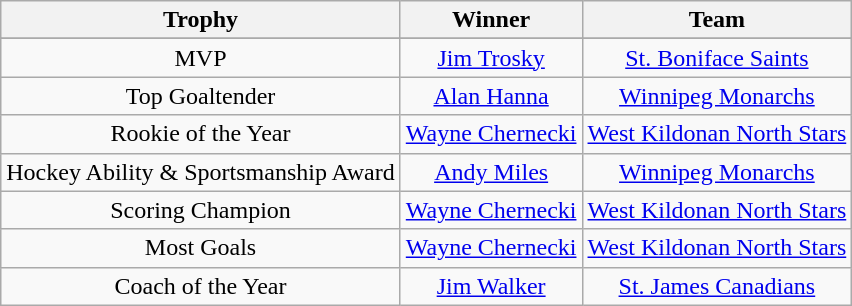<table class="wikitable" style="text-align:center">
<tr>
<th>Trophy</th>
<th>Winner</th>
<th>Team</th>
</tr>
<tr align="center">
</tr>
<tr>
<td>MVP</td>
<td><a href='#'>Jim Trosky</a></td>
<td><a href='#'>St. Boniface Saints</a></td>
</tr>
<tr>
<td>Top Goaltender</td>
<td><a href='#'>Alan Hanna</a></td>
<td><a href='#'>Winnipeg Monarchs</a></td>
</tr>
<tr>
<td>Rookie of the Year</td>
<td><a href='#'>Wayne Chernecki</a></td>
<td><a href='#'>West Kildonan North Stars</a></td>
</tr>
<tr>
<td>Hockey Ability & Sportsmanship Award</td>
<td><a href='#'>Andy Miles</a></td>
<td><a href='#'>Winnipeg Monarchs</a></td>
</tr>
<tr>
<td>Scoring Champion</td>
<td><a href='#'>Wayne Chernecki</a></td>
<td><a href='#'>West Kildonan North Stars</a></td>
</tr>
<tr>
<td>Most Goals</td>
<td><a href='#'>Wayne Chernecki</a></td>
<td><a href='#'>West Kildonan North Stars</a></td>
</tr>
<tr>
<td>Coach of the Year</td>
<td><a href='#'>Jim Walker</a></td>
<td><a href='#'>St. James Canadians</a></td>
</tr>
</table>
